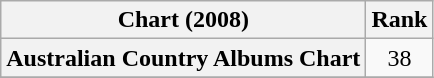<table class="wikitable sortable plainrowheaders" style="text-align:center">
<tr>
<th scope="col">Chart (2008)</th>
<th scope="col">Rank</th>
</tr>
<tr>
<th scope="row">Australian Country Albums Chart </th>
<td>38</td>
</tr>
<tr>
</tr>
</table>
